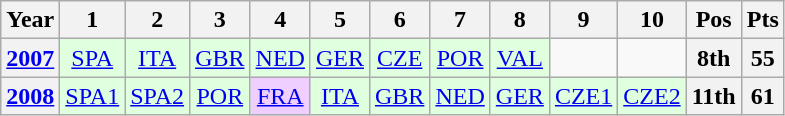<table class="wikitable" style="text-align:center">
<tr>
<th>Year</th>
<th>1</th>
<th>2</th>
<th>3</th>
<th>4</th>
<th>5</th>
<th>6</th>
<th>7</th>
<th>8</th>
<th>9</th>
<th>10</th>
<th>Pos</th>
<th>Pts</th>
</tr>
<tr>
<th><a href='#'>2007</a></th>
<td style="background:#dfffdf;"><a href='#'>SPA</a><br></td>
<td style="background:#dfffdf;"><a href='#'>ITA</a><br></td>
<td style="background:#dfffdf;"><a href='#'>GBR</a><br></td>
<td style="background:#dfffdf;"><a href='#'>NED</a><br></td>
<td style="background:#dfffdf;"><a href='#'>GER</a><br></td>
<td style="background:#dfffdf;"><a href='#'>CZE</a><br></td>
<td style="background:#dfffdf;"><a href='#'>POR</a><br></td>
<td style="background:#dfffdf;"><a href='#'>VAL</a><br></td>
<td></td>
<td></td>
<th style="background:#;">8th</th>
<th style="background:#;">55</th>
</tr>
<tr>
<th><a href='#'>2008</a></th>
<td style="background:#dfffdf;"><a href='#'>SPA1</a><br></td>
<td style="background:#dfffdf;"><a href='#'>SPA2</a><br></td>
<td style="background:#dfffdf;"><a href='#'>POR</a><br></td>
<td style="background:#efcfff;"><a href='#'>FRA</a><br></td>
<td style="background:#dfffdf;"><a href='#'>ITA</a><br></td>
<td style="background:#dfffdf;"><a href='#'>GBR</a><br></td>
<td style="background:#dfffdf;"><a href='#'>NED</a><br></td>
<td style="background:#dfffdf;"><a href='#'>GER</a><br></td>
<td style="background:#dfffdf;"><a href='#'>CZE1</a><br></td>
<td style="background:#dfffdf;"><a href='#'>CZE2</a><br></td>
<th>11th</th>
<th>61</th>
</tr>
</table>
